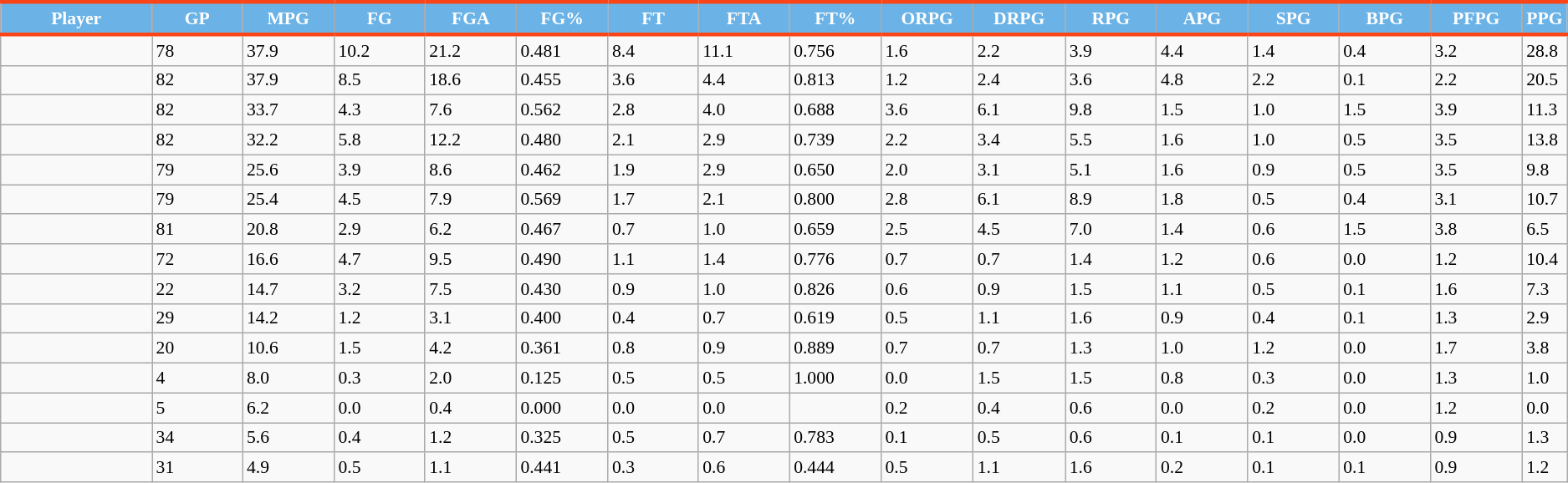<table class="wikitable sortable" style="font-size: 90%">
<tr>
<th style="background: #6BB3E6; color:#FFFFFF; border-top:#FA4518 3px solid; border-bottom:#FA4518 3px solid;"  width="10%">Player</th>
<th style="background: #6BB3E6; color:#FFFFFF; border-top:#FA4518 3px solid; border-bottom:#FA4518 3px solid;" width="6%">GP</th>
<th style="background: #6BB3E6; color:#FFFFFF; border-top:#FA4518 3px solid; border-bottom:#FA4518 3px solid;" width="6%">MPG</th>
<th style="background: #6BB3E6; color:#FFFFFF; border-top:#FA4518 3px solid; border-bottom:#FA4518 3px solid;" width="6%">FG</th>
<th style="background: #6BB3E6; color:#FFFFFF; border-top:#FA4518 3px solid; border-bottom:#FA4518 3px solid;" width="6%">FGA</th>
<th style="background: #6BB3E6; color:#FFFFFF; border-top:#FA4518 3px solid; border-bottom:#FA4518 3px solid;" width="6%">FG%</th>
<th style="background: #6BB3E6; color:#FFFFFF; border-top:#FA4518 3px solid; border-bottom:#FA4518 3px solid;" width="6%">FT</th>
<th style="background: #6BB3E6; color:#FFFFFF; border-top:#FA4518 3px solid; border-bottom:#FA4518 3px solid;" width="6%">FTA</th>
<th style="background: #6BB3E6; color:#FFFFFF; border-top:#FA4518 3px solid; border-bottom:#FA4518 3px solid;" width="6%">FT%</th>
<th style="background: #6BB3E6; color:#FFFFFF; border-top:#FA4518 3px solid; border-bottom:#FA4518 3px solid;" width="6%">ORPG</th>
<th style="background: #6BB3E6; color:#FFFFFF; border-top:#FA4518 3px solid; border-bottom:#FA4518 3px solid;" width="6%">DRPG</th>
<th style="background: #6BB3E6; color:#FFFFFF; border-top:#FA4518 3px solid; border-bottom:#FA4518 3px solid;" width="6%">RPG</th>
<th style="background: #6BB3E6; color:#FFFFFF; border-top:#FA4518 3px solid; border-bottom:#FA4518 3px solid;" width="6%">APG</th>
<th style="background: #6BB3E6; color:#FFFFFF; border-top:#FA4518 3px solid; border-bottom:#FA4518 3px solid;" width="6%">SPG</th>
<th style="background: #6BB3E6; color:#FFFFFF; border-top:#FA4518 3px solid; border-bottom:#FA4518 3px solid;" width="6%">BPG</th>
<th style="background: #6BB3E6; color:#FFFFFF; border-top:#FA4518 3px solid; border-bottom:#FA4518 3px solid;" width="6%">PFPG</th>
<th style="background: #6BB3E6; color:#FFFFFF; border-top:#FA4518 3px solid; border-bottom:#FA4518 3px solid;" width="6%">PPG</th>
</tr>
<tr>
<td></td>
<td>78</td>
<td>37.9</td>
<td>10.2</td>
<td>21.2</td>
<td>0.481</td>
<td>8.4</td>
<td>11.1</td>
<td>0.756</td>
<td>1.6</td>
<td>2.2</td>
<td>3.9</td>
<td>4.4</td>
<td>1.4</td>
<td>0.4</td>
<td>3.2</td>
<td>28.8</td>
</tr>
<tr>
<td></td>
<td>82</td>
<td>37.9</td>
<td>8.5</td>
<td>18.6</td>
<td>0.455</td>
<td>3.6</td>
<td>4.4</td>
<td>0.813</td>
<td>1.2</td>
<td>2.4</td>
<td>3.6</td>
<td>4.8</td>
<td>2.2</td>
<td>0.1</td>
<td>2.2</td>
<td>20.5</td>
</tr>
<tr>
<td></td>
<td>82</td>
<td>33.7</td>
<td>4.3</td>
<td>7.6</td>
<td>0.562</td>
<td>2.8</td>
<td>4.0</td>
<td>0.688</td>
<td>3.6</td>
<td>6.1</td>
<td>9.8</td>
<td>1.5</td>
<td>1.0</td>
<td>1.5</td>
<td>3.9</td>
<td>11.3</td>
</tr>
<tr>
<td></td>
<td>82</td>
<td>32.2</td>
<td>5.8</td>
<td>12.2</td>
<td>0.480</td>
<td>2.1</td>
<td>2.9</td>
<td>0.739</td>
<td>2.2</td>
<td>3.4</td>
<td>5.5</td>
<td>1.6</td>
<td>1.0</td>
<td>0.5</td>
<td>3.5</td>
<td>13.8</td>
</tr>
<tr>
<td></td>
<td>79</td>
<td>25.6</td>
<td>3.9</td>
<td>8.6</td>
<td>0.462</td>
<td>1.9</td>
<td>2.9</td>
<td>0.650</td>
<td>2.0</td>
<td>3.1</td>
<td>5.1</td>
<td>1.6</td>
<td>0.9</td>
<td>0.5</td>
<td>3.5</td>
<td>9.8</td>
</tr>
<tr>
<td></td>
<td>79</td>
<td>25.4</td>
<td>4.5</td>
<td>7.9</td>
<td>0.569</td>
<td>1.7</td>
<td>2.1</td>
<td>0.800</td>
<td>2.8</td>
<td>6.1</td>
<td>8.9</td>
<td>1.8</td>
<td>0.5</td>
<td>0.4</td>
<td>3.1</td>
<td>10.7</td>
</tr>
<tr>
<td></td>
<td>81</td>
<td>20.8</td>
<td>2.9</td>
<td>6.2</td>
<td>0.467</td>
<td>0.7</td>
<td>1.0</td>
<td>0.659</td>
<td>2.5</td>
<td>4.5</td>
<td>7.0</td>
<td>1.4</td>
<td>0.6</td>
<td>1.5</td>
<td>3.8</td>
<td>6.5</td>
</tr>
<tr>
<td></td>
<td>72</td>
<td>16.6</td>
<td>4.7</td>
<td>9.5</td>
<td>0.490</td>
<td>1.1</td>
<td>1.4</td>
<td>0.776</td>
<td>0.7</td>
<td>0.7</td>
<td>1.4</td>
<td>1.2</td>
<td>0.6</td>
<td>0.0</td>
<td>1.2</td>
<td>10.4</td>
</tr>
<tr>
<td></td>
<td>22</td>
<td>14.7</td>
<td>3.2</td>
<td>7.5</td>
<td>0.430</td>
<td>0.9</td>
<td>1.0</td>
<td>0.826</td>
<td>0.6</td>
<td>0.9</td>
<td>1.5</td>
<td>1.1</td>
<td>0.5</td>
<td>0.1</td>
<td>1.6</td>
<td>7.3</td>
</tr>
<tr>
<td></td>
<td>29</td>
<td>14.2</td>
<td>1.2</td>
<td>3.1</td>
<td>0.400</td>
<td>0.4</td>
<td>0.7</td>
<td>0.619</td>
<td>0.5</td>
<td>1.1</td>
<td>1.6</td>
<td>0.9</td>
<td>0.4</td>
<td>0.1</td>
<td>1.3</td>
<td>2.9</td>
</tr>
<tr>
<td></td>
<td>20</td>
<td>10.6</td>
<td>1.5</td>
<td>4.2</td>
<td>0.361</td>
<td>0.8</td>
<td>0.9</td>
<td>0.889</td>
<td>0.7</td>
<td>0.7</td>
<td>1.3</td>
<td>1.0</td>
<td>1.2</td>
<td>0.0</td>
<td>1.7</td>
<td>3.8</td>
</tr>
<tr>
<td></td>
<td>4</td>
<td>8.0</td>
<td>0.3</td>
<td>2.0</td>
<td>0.125</td>
<td>0.5</td>
<td>0.5</td>
<td>1.000</td>
<td>0.0</td>
<td>1.5</td>
<td>1.5</td>
<td>0.8</td>
<td>0.3</td>
<td>0.0</td>
<td>1.3</td>
<td>1.0</td>
</tr>
<tr>
<td></td>
<td>5</td>
<td>6.2</td>
<td>0.0</td>
<td>0.4</td>
<td>0.000</td>
<td>0.0</td>
<td>0.0</td>
<td></td>
<td>0.2</td>
<td>0.4</td>
<td>0.6</td>
<td>0.0</td>
<td>0.2</td>
<td>0.0</td>
<td>1.2</td>
<td>0.0</td>
</tr>
<tr>
<td></td>
<td>34</td>
<td>5.6</td>
<td>0.4</td>
<td>1.2</td>
<td>0.325</td>
<td>0.5</td>
<td>0.7</td>
<td>0.783</td>
<td>0.1</td>
<td>0.5</td>
<td>0.6</td>
<td>0.1</td>
<td>0.1</td>
<td>0.0</td>
<td>0.9</td>
<td>1.3</td>
</tr>
<tr>
<td></td>
<td>31</td>
<td>4.9</td>
<td>0.5</td>
<td>1.1</td>
<td>0.441</td>
<td>0.3</td>
<td>0.6</td>
<td>0.444</td>
<td>0.5</td>
<td>1.1</td>
<td>1.6</td>
<td>0.2</td>
<td>0.1</td>
<td>0.1</td>
<td>0.9</td>
<td>1.2</td>
</tr>
</table>
